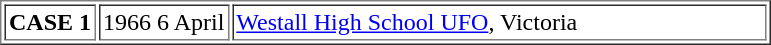<table border="1" cellpadding="2">
<tr>
<td><strong>CASE 1</strong></td>
<td>1966 6 April</td>
<td width=350px><a href='#'>Westall High School UFO</a>, Victoria</td>
</tr>
</table>
